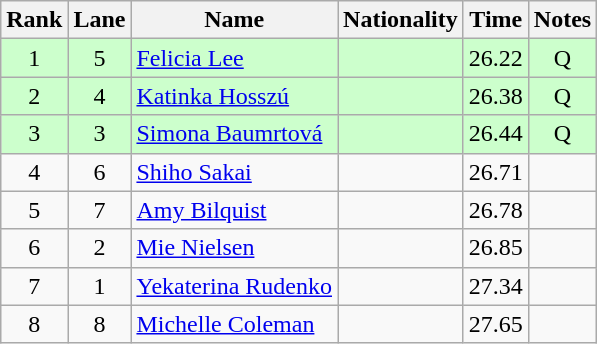<table class="wikitable sortable" style="text-align:center">
<tr>
<th>Rank</th>
<th>Lane</th>
<th>Name</th>
<th>Nationality</th>
<th>Time</th>
<th>Notes</th>
</tr>
<tr bgcolor=ccffcc>
<td>1</td>
<td>5</td>
<td align=left><a href='#'>Felicia Lee</a></td>
<td align=left></td>
<td>26.22</td>
<td>Q</td>
</tr>
<tr bgcolor=ccffcc>
<td>2</td>
<td>4</td>
<td align=left><a href='#'>Katinka Hosszú</a></td>
<td align=left></td>
<td>26.38</td>
<td>Q</td>
</tr>
<tr bgcolor=ccffcc>
<td>3</td>
<td>3</td>
<td align=left><a href='#'>Simona Baumrtová</a></td>
<td align=left></td>
<td>26.44</td>
<td>Q</td>
</tr>
<tr>
<td>4</td>
<td>6</td>
<td align=left><a href='#'>Shiho Sakai</a></td>
<td align=left></td>
<td>26.71</td>
<td></td>
</tr>
<tr>
<td>5</td>
<td>7</td>
<td align=left><a href='#'>Amy Bilquist</a></td>
<td align=left></td>
<td>26.78</td>
<td></td>
</tr>
<tr>
<td>6</td>
<td>2</td>
<td align=left><a href='#'>Mie Nielsen</a></td>
<td align=left></td>
<td>26.85</td>
<td></td>
</tr>
<tr>
<td>7</td>
<td>1</td>
<td align=left><a href='#'>Yekaterina Rudenko</a></td>
<td align=left></td>
<td>27.34</td>
<td></td>
</tr>
<tr>
<td>8</td>
<td>8</td>
<td align=left><a href='#'>Michelle Coleman</a></td>
<td align=left></td>
<td>27.65</td>
<td></td>
</tr>
</table>
